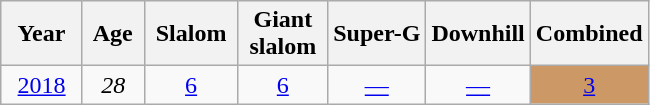<table class=wikitable style="text-align:center">
<tr>
<th>  Year  </th>
<th> Age </th>
<th> Slalom </th>
<th> Giant <br> slalom </th>
<th>Super-G</th>
<th>Downhill</th>
<th>Combined</th>
</tr>
<tr>
<td><a href='#'>2018</a></td>
<td><em>28</em></td>
<td><a href='#'>6</a></td>
<td><a href='#'>6</a></td>
<td><a href='#'>—</a></td>
<td><a href='#'>—</a></td>
<td style="background:#cc9966"><a href='#'>3</a></td>
</tr>
</table>
